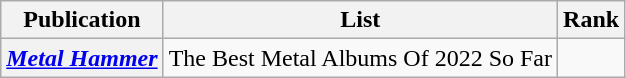<table class="wikitable sortable plainrowheaders">
<tr>
<th>Publication</th>
<th>List</th>
<th>Rank</th>
</tr>
<tr>
<th scope="row"><em><a href='#'>Metal Hammer</a></em></th>
<td>The Best Metal Albums Of 2022 So Far</td>
<td></td>
</tr>
</table>
